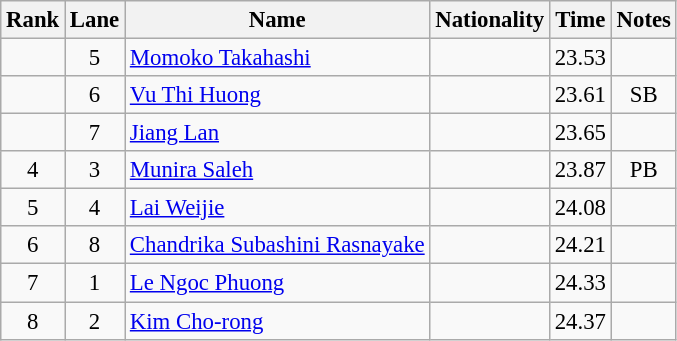<table class="wikitable sortable" style="text-align:center;font-size:95%">
<tr>
<th>Rank</th>
<th>Lane</th>
<th>Name</th>
<th>Nationality</th>
<th>Time</th>
<th>Notes</th>
</tr>
<tr>
<td></td>
<td>5</td>
<td align=left><a href='#'>Momoko Takahashi</a></td>
<td align=left></td>
<td>23.53</td>
<td></td>
</tr>
<tr>
<td></td>
<td>6</td>
<td align=left><a href='#'>Vu Thi Huong</a></td>
<td align=left></td>
<td>23.61</td>
<td>SB</td>
</tr>
<tr>
<td></td>
<td>7</td>
<td align=left><a href='#'>Jiang Lan</a></td>
<td align=left></td>
<td>23.65</td>
<td></td>
</tr>
<tr>
<td>4</td>
<td>3</td>
<td align=left><a href='#'>Munira Saleh</a></td>
<td align=left></td>
<td>23.87</td>
<td>PB</td>
</tr>
<tr>
<td>5</td>
<td>4</td>
<td align=left><a href='#'>Lai Weijie</a></td>
<td align=left></td>
<td>24.08</td>
<td></td>
</tr>
<tr>
<td>6</td>
<td>8</td>
<td align=left><a href='#'>Chandrika Subashini Rasnayake</a></td>
<td align=left></td>
<td>24.21</td>
<td></td>
</tr>
<tr>
<td>7</td>
<td>1</td>
<td align=left><a href='#'>Le Ngoc Phuong</a></td>
<td align=left></td>
<td>24.33</td>
<td></td>
</tr>
<tr>
<td>8</td>
<td>2</td>
<td align=left><a href='#'>Kim Cho-rong</a></td>
<td align=left></td>
<td>24.37</td>
<td></td>
</tr>
</table>
